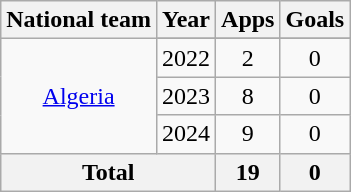<table class="wikitable" style="text-align: center;">
<tr>
<th>National team</th>
<th>Year</th>
<th>Apps</th>
<th>Goals</th>
</tr>
<tr>
<td rowspan="4"><a href='#'>Algeria</a></td>
</tr>
<tr>
<td>2022</td>
<td>2</td>
<td>0</td>
</tr>
<tr>
<td>2023</td>
<td>8</td>
<td>0</td>
</tr>
<tr>
<td>2024</td>
<td>9</td>
<td>0</td>
</tr>
<tr>
<th colspan="2">Total</th>
<th>19</th>
<th>0</th>
</tr>
</table>
